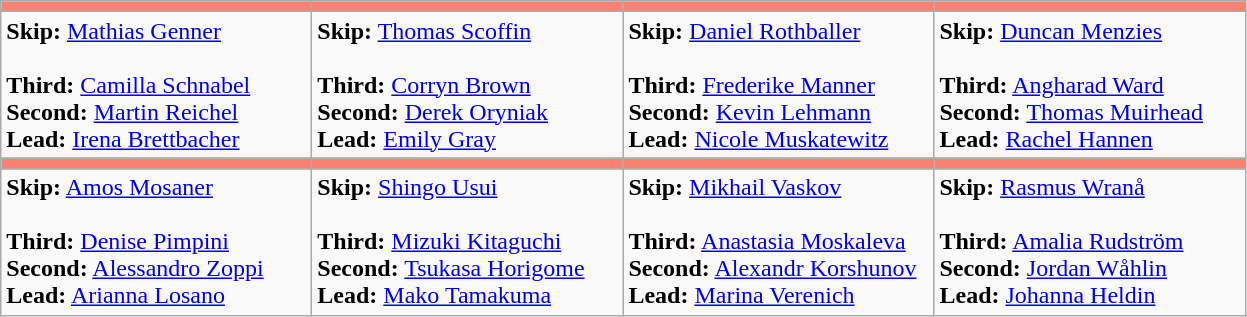<table class="wikitable">
<tr>
<th style="background: #FA8072;" width="200"></th>
<th style="background: #FA8072;" width="200"></th>
<th style="background: #FA8072;" width="200"></th>
<th style="background: #FA8072;" width="200"></th>
</tr>
<tr>
<td><strong>Skip:</strong> <a href='#'>Mathias Genner</a><br><br><strong>Third:</strong> <a href='#'>Camilla Schnabel</a><br>
<strong>Second:</strong> <a href='#'>Martin Reichel</a><br>
<strong>Lead:</strong> <a href='#'>Irena Brettbacher</a></td>
<td><strong>Skip:</strong> <a href='#'>Thomas Scoffin</a><br><br><strong>Third:</strong> <a href='#'>Corryn Brown</a><br>
<strong>Second:</strong> <a href='#'>Derek Oryniak</a><br>
<strong>Lead:</strong> <a href='#'>Emily Gray</a></td>
<td><strong>Skip:</strong> <a href='#'>Daniel Rothballer</a><br><br><strong>Third:</strong> <a href='#'>Frederike Manner</a><br>
<strong>Second:</strong> <a href='#'>Kevin Lehmann</a><br>
<strong>Lead:</strong> <a href='#'>Nicole Muskatewitz</a></td>
<td><strong>Skip:</strong> <a href='#'>Duncan Menzies</a><br><br><strong>Third:</strong> <a href='#'>Angharad Ward</a><br>
<strong>Second:</strong> <a href='#'>Thomas Muirhead</a><br>
<strong>Lead:</strong> <a href='#'>Rachel Hannen</a></td>
</tr>
<tr>
<th style="background: #FA8072;" width="200"></th>
<th style="background: #FA8072;" width="200"></th>
<th style="background: #FA8072;" width="200"></th>
<th style="background: #FA8072;" width="200"></th>
</tr>
<tr>
<td><strong>Skip:</strong> <a href='#'>Amos Mosaner</a><br><br><strong>Third:</strong> <a href='#'>Denise Pimpini</a><br>
<strong>Second:</strong> <a href='#'>Alessandro Zoppi</a><br>
<strong>Lead:</strong> <a href='#'>Arianna Losano</a></td>
<td><strong>Skip:</strong> <a href='#'>Shingo Usui</a><br><br><strong>Third:</strong> <a href='#'>Mizuki Kitaguchi</a><br>
<strong>Second:</strong> <a href='#'>Tsukasa Horigome</a><br>
<strong>Lead:</strong> <a href='#'>Mako Tamakuma</a></td>
<td><strong>Skip:</strong> <a href='#'>Mikhail Vaskov</a><br><br><strong>Third:</strong> <a href='#'>Anastasia Moskaleva</a><br>
<strong>Second:</strong> <a href='#'>Alexandr Korshunov</a><br>
<strong>Lead:</strong> <a href='#'>Marina Verenich</a></td>
<td><strong>Skip:</strong> <a href='#'>Rasmus Wranå</a><br><br><strong>Third:</strong> <a href='#'>Amalia Rudström</a><br>
<strong>Second:</strong> <a href='#'>Jordan Wåhlin</a><br>
<strong>Lead:</strong> <a href='#'>Johanna Heldin</a></td>
</tr>
</table>
